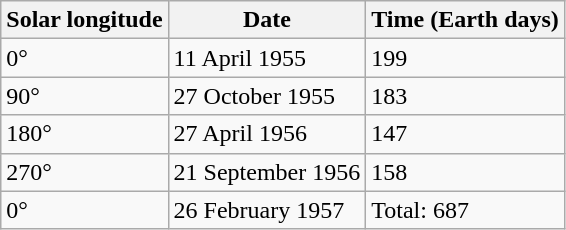<table class="wikitable">
<tr>
<th>Solar longitude</th>
<th>Date</th>
<th>Time (Earth days)</th>
</tr>
<tr>
<td>0°</td>
<td>11 April 1955</td>
<td>199</td>
</tr>
<tr>
<td>90°</td>
<td>27 October 1955</td>
<td>183</td>
</tr>
<tr>
<td>180°</td>
<td>27 April 1956</td>
<td>147</td>
</tr>
<tr>
<td>270°</td>
<td>21 September 1956</td>
<td>158</td>
</tr>
<tr>
<td>0°</td>
<td>26 February 1957</td>
<td>Total: 687</td>
</tr>
</table>
